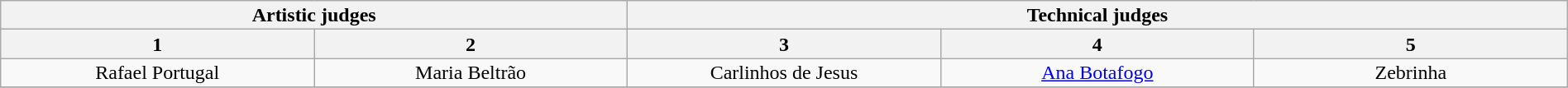<table class="wikitable" style="font-size:100%; line-height:16px; text-align:center" width="100%">
<tr>
<th colspan=2>Artistic judges</th>
<th colspan=3>Technical judges</th>
</tr>
<tr>
<th width="20.0%">1</th>
<th width="20.0%">2</th>
<th width="20.0%">3</th>
<th width="20.0%">4</th>
<th width="20.0%">5</th>
</tr>
<tr>
<td>Rafael Portugal</td>
<td>Maria Beltrão</td>
<td>Carlinhos de Jesus</td>
<td><a href='#'>Ana Botafogo</a></td>
<td>Zebrinha</td>
</tr>
<tr>
</tr>
</table>
